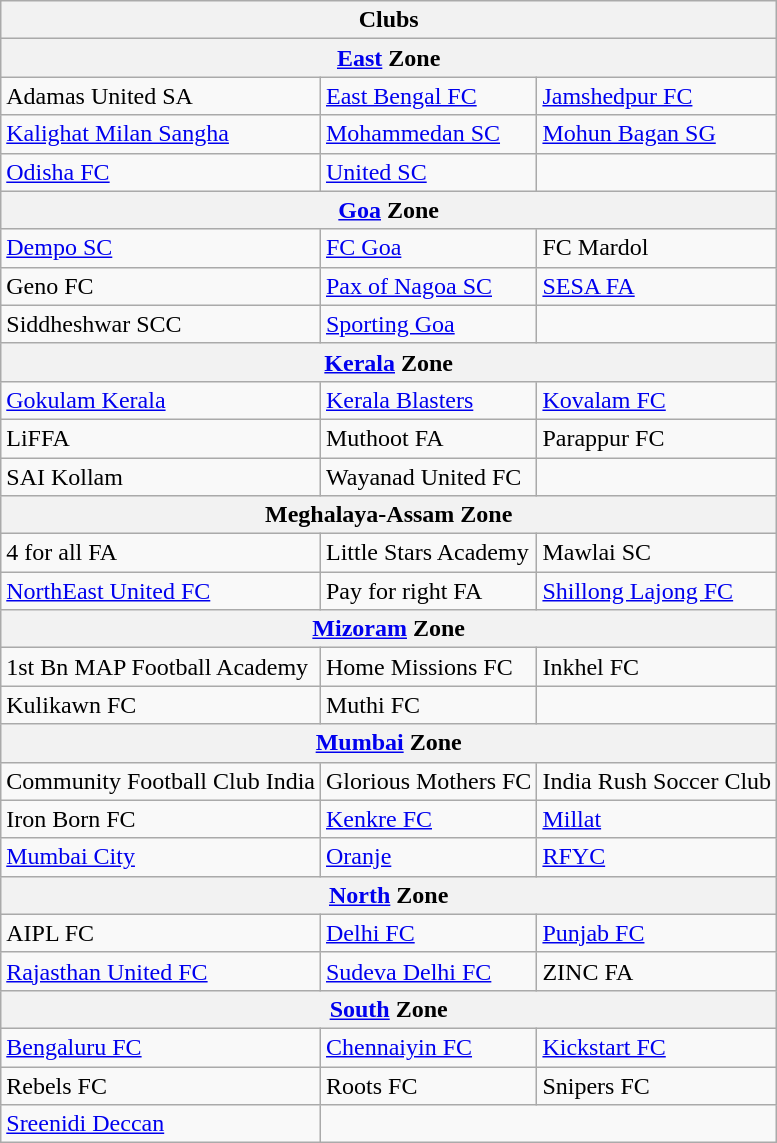<table class="wikitable sortable">
<tr>
<th colspan="3">Clubs</th>
</tr>
<tr>
<th colspan="3"><a href='#'>East</a> Zone</th>
</tr>
<tr>
<td>Adamas United SA</td>
<td><a href='#'>East Bengal FC</a></td>
<td><a href='#'>Jamshedpur FC</a></td>
</tr>
<tr>
<td><a href='#'>Kalighat Milan Sangha</a></td>
<td><a href='#'>Mohammedan SC</a></td>
<td><a href='#'>Mohun Bagan SG</a></td>
</tr>
<tr>
<td><a href='#'>Odisha FC</a></td>
<td><a href='#'>United SC</a></td>
<td></td>
</tr>
<tr>
<th colspan="3"><a href='#'>Goa</a> Zone</th>
</tr>
<tr>
<td><a href='#'>Dempo SC</a></td>
<td><a href='#'>FC Goa</a></td>
<td>FC Mardol</td>
</tr>
<tr>
<td>Geno FC</td>
<td><a href='#'>Pax of Nagoa SC</a></td>
<td><a href='#'>SESA FA</a></td>
</tr>
<tr>
<td>Siddheshwar SCC</td>
<td><a href='#'>Sporting Goa</a></td>
<td></td>
</tr>
<tr>
<th colspan="3"><a href='#'>Kerala</a> Zone</th>
</tr>
<tr>
<td><a href='#'>Gokulam Kerala</a></td>
<td><a href='#'>Kerala Blasters</a></td>
<td><a href='#'>Kovalam FC</a></td>
</tr>
<tr>
<td>LiFFA</td>
<td>Muthoot FA</td>
<td>Parappur FC</td>
</tr>
<tr>
<td>SAI Kollam</td>
<td>Wayanad United FC</td>
<td></td>
</tr>
<tr>
<th colspan="3">Meghalaya-Assam Zone</th>
</tr>
<tr>
<td>4 for all FA</td>
<td>Little Stars Academy</td>
<td>Mawlai SC</td>
</tr>
<tr>
<td><a href='#'>NorthEast United FC</a></td>
<td>Pay for right FA</td>
<td><a href='#'>Shillong Lajong FC</a></td>
</tr>
<tr>
<th colspan="3"><a href='#'>Mizoram</a> Zone</th>
</tr>
<tr>
<td>1st Bn MAP Football Academy</td>
<td>Home Missions FC</td>
<td>Inkhel FC</td>
</tr>
<tr>
<td>Kulikawn FC</td>
<td>Muthi FC</td>
<td></td>
</tr>
<tr>
<th colspan="3"><a href='#'>Mumbai</a> Zone</th>
</tr>
<tr>
<td>Community Football Club India</td>
<td>Glorious Mothers FC</td>
<td>India Rush Soccer Club</td>
</tr>
<tr>
<td>Iron Born FC</td>
<td><a href='#'>Kenkre FC</a></td>
<td><a href='#'>Millat</a></td>
</tr>
<tr>
<td><a href='#'>Mumbai City</a></td>
<td><a href='#'>Oranje</a></td>
<td><a href='#'>RFYC</a></td>
</tr>
<tr>
<th colspan="3"><a href='#'>North</a> Zone</th>
</tr>
<tr>
<td>AIPL FC</td>
<td><a href='#'>Delhi FC</a></td>
<td><a href='#'>Punjab FC</a></td>
</tr>
<tr>
<td><a href='#'>Rajasthan United FC</a></td>
<td><a href='#'>Sudeva Delhi FC</a></td>
<td>ZINC FA</td>
</tr>
<tr>
<th colspan="3"><a href='#'>South</a> Zone</th>
</tr>
<tr>
<td><a href='#'>Bengaluru FC</a></td>
<td><a href='#'>Chennaiyin FC</a></td>
<td><a href='#'>Kickstart FC</a></td>
</tr>
<tr>
<td>Rebels FC</td>
<td>Roots FC</td>
<td>Snipers FC</td>
</tr>
<tr>
<td><a href='#'>Sreenidi Deccan</a></td>
<td colspan="2"></td>
</tr>
</table>
